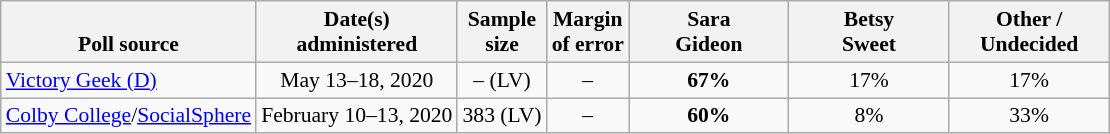<table class="wikitable" style="font-size:90%;text-align:center;">
<tr valign="bottom">
<th>Poll source</th>
<th>Date(s)<br>administered</th>
<th>Sample<br>size</th>
<th>Margin<br>of error</th>
<th style="width:100px;">Sara<br>Gideon</th>
<th style="width:100px;">Betsy<br>Sweet</th>
<th style="width:100px;">Other /<br>Undecided</th>
</tr>
<tr>
<td style="text-align:left;"><a href='#'>Victory Geek (D)</a></td>
<td>May 13–18, 2020</td>
<td>– (LV)</td>
<td>–</td>
<td><strong>67%</strong></td>
<td>17%</td>
<td>17%</td>
</tr>
<tr>
<td style="text-align:left;"><a href='#'>Colby College</a>/<a href='#'>SocialSphere</a> </td>
<td>February 10–13, 2020</td>
<td>383 (LV)</td>
<td>–</td>
<td><strong>60%</strong></td>
<td>8%</td>
<td>33%</td>
</tr>
</table>
